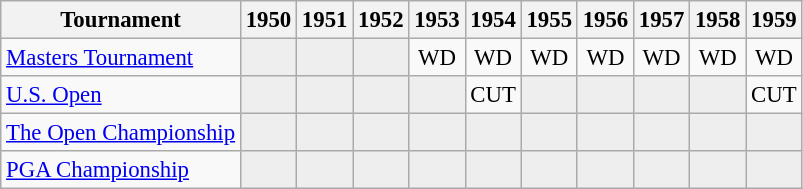<table class="wikitable" style="font-size:95%;text-align:center;">
<tr>
<th>Tournament</th>
<th>1950</th>
<th>1951</th>
<th>1952</th>
<th>1953</th>
<th>1954</th>
<th>1955</th>
<th>1956</th>
<th>1957</th>
<th>1958</th>
<th>1959</th>
</tr>
<tr>
<td align=left><a href='#'>Masters Tournament</a></td>
<td style="background:#eeeeee;"></td>
<td style="background:#eeeeee;"></td>
<td style="background:#eeeeee;"></td>
<td>WD</td>
<td>WD</td>
<td>WD</td>
<td>WD</td>
<td>WD</td>
<td>WD</td>
<td>WD</td>
</tr>
<tr>
<td align=left><a href='#'>U.S. Open</a></td>
<td style="background:#eeeeee;"></td>
<td style="background:#eeeeee;"></td>
<td style="background:#eeeeee;"></td>
<td style="background:#eeeeee;"></td>
<td>CUT</td>
<td style="background:#eeeeee;"></td>
<td style="background:#eeeeee;"></td>
<td style="background:#eeeeee;"></td>
<td style="background:#eeeeee;"></td>
<td>CUT</td>
</tr>
<tr>
<td align=left><a href='#'>The Open Championship</a></td>
<td style="background:#eeeeee;"></td>
<td style="background:#eeeeee;"></td>
<td style="background:#eeeeee;"></td>
<td style="background:#eeeeee;"></td>
<td style="background:#eeeeee;"></td>
<td style="background:#eeeeee;"></td>
<td style="background:#eeeeee;"></td>
<td style="background:#eeeeee;"></td>
<td style="background:#eeeeee;"></td>
<td style="background:#eeeeee;"></td>
</tr>
<tr>
<td align=left><a href='#'>PGA Championship</a></td>
<td style="background:#eeeeee;"></td>
<td style="background:#eeeeee;"></td>
<td style="background:#eeeeee;"></td>
<td style="background:#eeeeee;"></td>
<td style="background:#eeeeee;"></td>
<td style="background:#eeeeee;"></td>
<td style="background:#eeeeee;"></td>
<td style="background:#eeeeee;"></td>
<td style="background:#eeeeee;"></td>
<td style="background:#eeeeee;"></td>
</tr>
</table>
